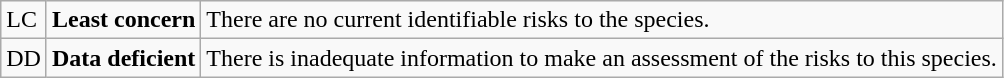<table class="wikitable" style="text-align:left">
<tr>
<td>LC</td>
<td><strong>Least concern</strong></td>
<td>There are no current identifiable risks to the species.</td>
</tr>
<tr>
<td>DD</td>
<td><strong>Data deficient</strong></td>
<td>There is inadequate information to make an assessment of the risks to this species.</td>
</tr>
</table>
